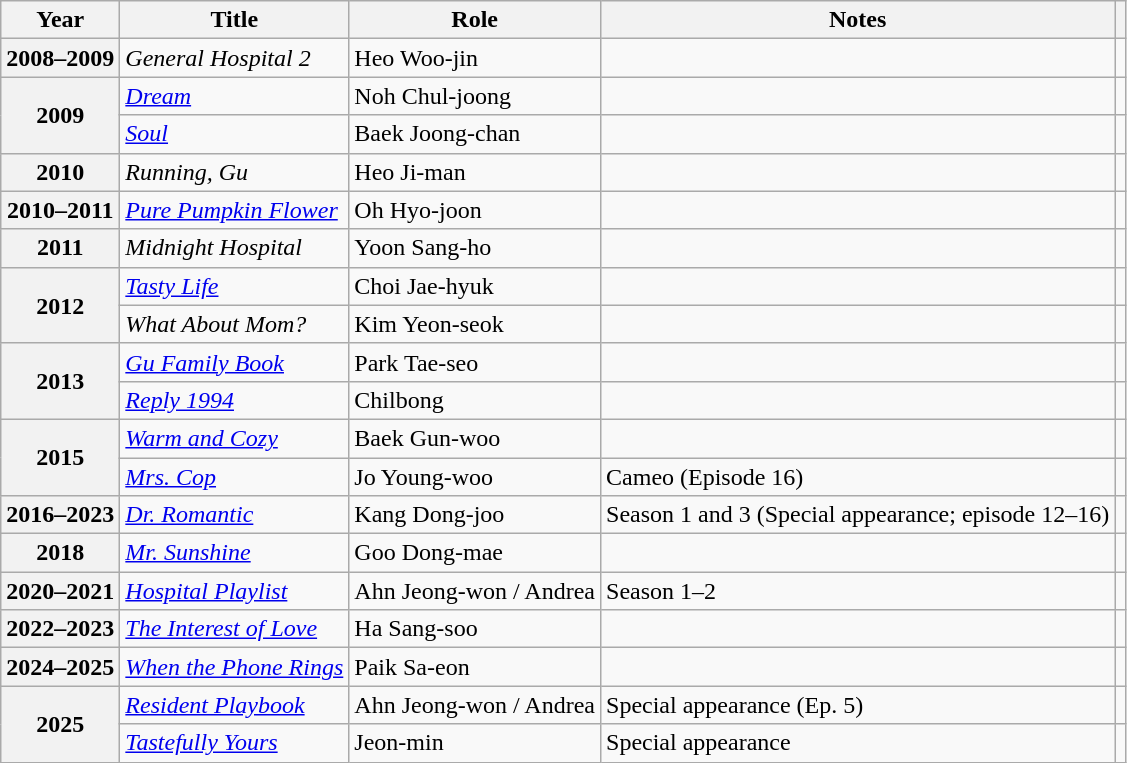<table class="wikitable plainrowheaders sortable">
<tr>
<th scope="col">Year</th>
<th scope="col">Title</th>
<th scope="col">Role</th>
<th scope="col">Notes</th>
<th scope="col" class="unsortable"></th>
</tr>
<tr>
<th scope="row">2008–2009</th>
<td><em>General Hospital 2</em></td>
<td>Heo Woo-jin</td>
<td></td>
<td style="text-align:center"></td>
</tr>
<tr>
<th scope="row" rowspan="2">2009</th>
<td><em><a href='#'>Dream</a></em></td>
<td>Noh Chul-joong</td>
<td></td>
<td style="text-align:center"></td>
</tr>
<tr>
<td><em><a href='#'>Soul</a></em></td>
<td>Baek Joong-chan</td>
<td></td>
<td style="text-align:center"></td>
</tr>
<tr>
<th scope="row">2010</th>
<td><em>Running, Gu</em></td>
<td>Heo Ji-man</td>
<td></td>
<td style="text-align:center"></td>
</tr>
<tr>
<th scope="row">2010–2011</th>
<td><em><a href='#'>Pure Pumpkin Flower</a></em></td>
<td>Oh Hyo-joon</td>
<td></td>
<td style="text-align:center"></td>
</tr>
<tr>
<th scope="row">2011</th>
<td><em>Midnight Hospital</em></td>
<td>Yoon Sang-ho</td>
<td></td>
<td style="text-align:center"></td>
</tr>
<tr>
<th scope="row" rowspan="2">2012</th>
<td><em><a href='#'>Tasty Life</a></em></td>
<td>Choi Jae-hyuk</td>
<td></td>
<td style="text-align:center"></td>
</tr>
<tr>
<td><em>What About Mom?</em></td>
<td>Kim Yeon-seok</td>
<td></td>
<td style="text-align:center"></td>
</tr>
<tr>
<th scope="row" rowspan="2">2013</th>
<td><em><a href='#'>Gu Family Book</a></em></td>
<td>Park Tae-seo</td>
<td></td>
<td style="text-align:center"></td>
</tr>
<tr>
<td><em><a href='#'>Reply 1994</a></em></td>
<td>Chilbong</td>
<td></td>
<td style="text-align:center"></td>
</tr>
<tr>
<th scope="row" rowspan="2">2015</th>
<td><em><a href='#'>Warm and Cozy</a></em></td>
<td>Baek Gun-woo</td>
<td></td>
<td style="text-align:center"></td>
</tr>
<tr>
<td><em><a href='#'>Mrs. Cop</a></em></td>
<td>Jo Young-woo</td>
<td>Cameo (Episode 16)</td>
<td style="text-align:center"></td>
</tr>
<tr>
<th scope="row">2016–2023</th>
<td><em><a href='#'>Dr. Romantic</a></em></td>
<td>Kang Dong-joo</td>
<td>Season 1 and 3 (Special appearance; episode 12–16)</td>
<td style="text-align:center"></td>
</tr>
<tr>
<th scope="row">2018</th>
<td><em><a href='#'>Mr. Sunshine</a></em></td>
<td>Goo Dong-mae</td>
<td></td>
<td style="text-align:center"></td>
</tr>
<tr>
<th scope="row">2020–2021</th>
<td><em><a href='#'>Hospital Playlist</a></em></td>
<td>Ahn Jeong-won / Andrea</td>
<td>Season 1–2</td>
<td style="text-align:center"></td>
</tr>
<tr>
<th scope="row">2022–2023</th>
<td><em><a href='#'>The Interest of Love</a></em></td>
<td>Ha Sang-soo</td>
<td></td>
<td style="text-align:center"></td>
</tr>
<tr>
<th scope="row">2024–2025</th>
<td><em><a href='#'>When the Phone Rings</a></em></td>
<td>Paik Sa-eon</td>
<td></td>
<td style="text-align:center"></td>
</tr>
<tr>
<th scope="row" rowspan="2">2025</th>
<td><em><a href='#'>Resident Playbook</a></em></td>
<td>Ahn Jeong-won / Andrea</td>
<td>Special appearance (Ep. 5)</td>
<td style="text-align:center"></td>
</tr>
<tr>
<td><em><a href='#'>Tastefully Yours</a></em></td>
<td>Jeon-min</td>
<td>Special appearance</td>
<td style="text-align:center"></td>
</tr>
</table>
